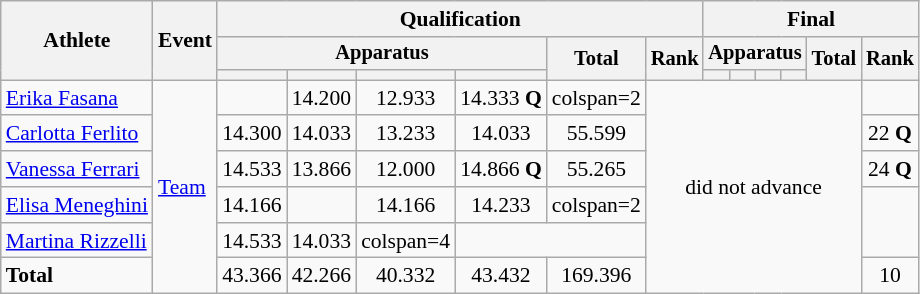<table class="wikitable" style="font-size:90%">
<tr>
<th rowspan=3>Athlete</th>
<th rowspan=3>Event</th>
<th colspan=6>Qualification</th>
<th colspan=6>Final</th>
</tr>
<tr style="font-size:95%">
<th colspan=4>Apparatus</th>
<th rowspan=2>Total</th>
<th rowspan=2>Rank</th>
<th colspan=4>Apparatus</th>
<th rowspan=2>Total</th>
<th rowspan=2>Rank</th>
</tr>
<tr style="font-size:95%">
<th></th>
<th></th>
<th></th>
<th></th>
<th></th>
<th></th>
<th></th>
<th></th>
</tr>
<tr align=center>
<td align=left><a href='#'>Erika Fasana</a></td>
<td align=left rowspan=6><a href='#'>Team</a></td>
<td></td>
<td>14.200</td>
<td>12.933</td>
<td>14.333 <strong>Q</strong></td>
<td>colspan=2 </td>
<td rowspan=6 colspan=6>did not advance</td>
</tr>
<tr align=center>
<td align=left><a href='#'>Carlotta Ferlito</a></td>
<td>14.300</td>
<td>14.033</td>
<td>13.233</td>
<td>14.033</td>
<td>55.599</td>
<td>22 <strong>Q</strong></td>
</tr>
<tr align=center>
<td align=left><a href='#'>Vanessa Ferrari</a></td>
<td>14.533</td>
<td>13.866</td>
<td>12.000</td>
<td>14.866 <strong>Q</strong></td>
<td>55.265</td>
<td>24 <strong>Q</strong></td>
</tr>
<tr align=center>
<td align=left><a href='#'>Elisa Meneghini</a></td>
<td>14.166</td>
<td></td>
<td>14.166</td>
<td>14.233</td>
<td>colspan=2 </td>
</tr>
<tr align=center>
<td align=left><a href='#'>Martina Rizzelli</a></td>
<td>14.533</td>
<td>14.033</td>
<td>colspan=4 </td>
</tr>
<tr align=center>
<td align=left><strong>Total</strong></td>
<td>43.366</td>
<td>42.266</td>
<td>40.332</td>
<td>43.432</td>
<td>169.396</td>
<td>10</td>
</tr>
</table>
